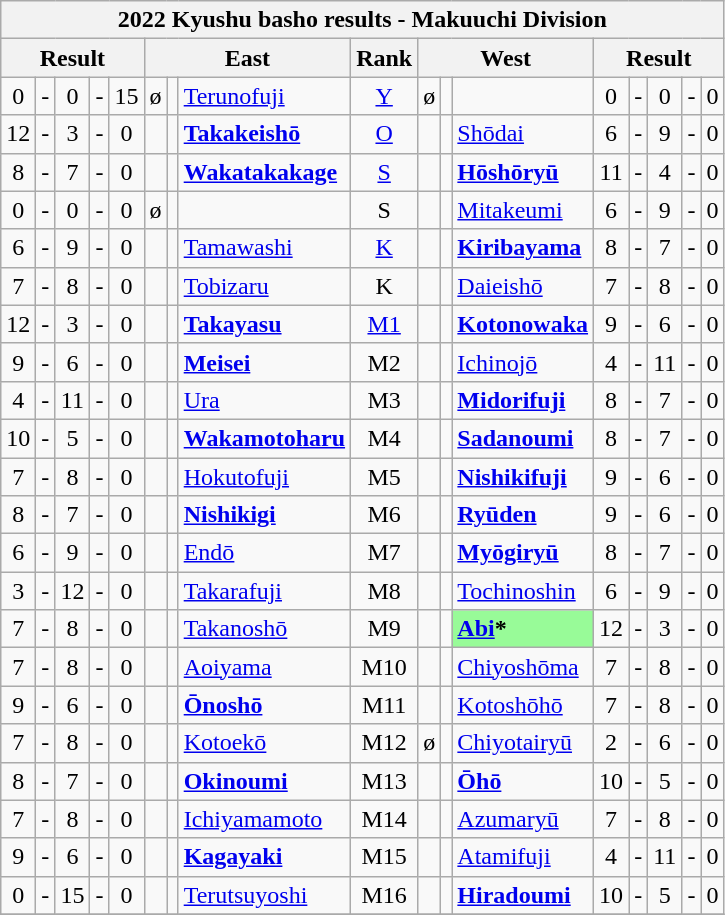<table class="wikitable" style="text-align:center">
<tr>
<th colspan="17">2022 Kyushu basho results - Makuuchi Division</th>
</tr>
<tr>
<th colspan="5">Result</th>
<th colspan="3">East</th>
<th>Rank</th>
<th colspan="3">West</th>
<th colspan="5">Result</th>
</tr>
<tr>
<td>0</td>
<td>-</td>
<td>0</td>
<td>-</td>
<td>15</td>
<td>ø</td>
<td></td>
<td style="text-align:left;"><a href='#'>Terunofuji</a></td>
<td><a href='#'>Y</a></td>
<td>ø</td>
<td></td>
<td></td>
<td>0</td>
<td>-</td>
<td>0</td>
<td>-</td>
<td>0</td>
</tr>
<tr>
<td>12</td>
<td>-</td>
<td>3</td>
<td>-</td>
<td>0</td>
<td></td>
<td></td>
<td style="text-align:left;"><strong><a href='#'>Takakeishō</a></strong></td>
<td><a href='#'>O</a></td>
<td></td>
<td></td>
<td style="text-align:left"><a href='#'>Shōdai</a></td>
<td>6</td>
<td>-</td>
<td>9</td>
<td>-</td>
<td>0</td>
</tr>
<tr>
<td>8</td>
<td>-</td>
<td>7</td>
<td>-</td>
<td>0</td>
<td></td>
<td></td>
<td style="text-align:left;"><strong><a href='#'>Wakatakakage</a></strong></td>
<td><a href='#'>S</a></td>
<td></td>
<td></td>
<td style="text-align:left;"><strong><a href='#'>Hōshōryū</a></strong></td>
<td>11</td>
<td>-</td>
<td>4</td>
<td>-</td>
<td>0</td>
</tr>
<tr>
<td>0</td>
<td>-</td>
<td>0</td>
<td>-</td>
<td>0</td>
<td>ø</td>
<td></td>
<td></td>
<td>S</td>
<td></td>
<td></td>
<td style="text-align:left;"><a href='#'>Mitakeumi</a></td>
<td>6</td>
<td>-</td>
<td>9</td>
<td>-</td>
<td>0</td>
</tr>
<tr>
<td>6</td>
<td>-</td>
<td>9</td>
<td>-</td>
<td>0</td>
<td></td>
<td></td>
<td style="text-align:left;"><a href='#'>Tamawashi</a></td>
<td><a href='#'>K</a></td>
<td></td>
<td></td>
<td style="text-align:left;"><strong><a href='#'>Kiribayama</a></strong></td>
<td>8</td>
<td>-</td>
<td>7</td>
<td>-</td>
<td>0</td>
</tr>
<tr>
<td>7</td>
<td>-</td>
<td>8</td>
<td>-</td>
<td>0</td>
<td></td>
<td></td>
<td style="text-align:left;"><a href='#'>Tobizaru</a></td>
<td>K</td>
<td></td>
<td></td>
<td style="text-align:left;"><a href='#'>Daieishō</a></td>
<td>7</td>
<td>-</td>
<td>8</td>
<td>-</td>
<td>0</td>
</tr>
<tr>
<td>12</td>
<td>-</td>
<td>3</td>
<td>-</td>
<td>0</td>
<td></td>
<td></td>
<td style="text-align:left;"><strong><a href='#'>Takayasu</a></strong></td>
<td><a href='#'>M1</a></td>
<td></td>
<td></td>
<td style="text-align:left;"><strong><a href='#'>Kotonowaka</a></strong></td>
<td>9</td>
<td>-</td>
<td>6</td>
<td>-</td>
<td>0</td>
</tr>
<tr>
<td>9</td>
<td>-</td>
<td>6</td>
<td>-</td>
<td>0</td>
<td></td>
<td></td>
<td style="text-align:left;"><strong><a href='#'>Meisei</a></strong></td>
<td>M2</td>
<td></td>
<td></td>
<td style="text-align:left;"><a href='#'>Ichinojō</a></td>
<td>4</td>
<td>-</td>
<td>11</td>
<td>-</td>
<td>0</td>
</tr>
<tr>
<td>4</td>
<td>-</td>
<td>11</td>
<td>-</td>
<td>0</td>
<td></td>
<td></td>
<td style="text-align:left;"><a href='#'>Ura</a></td>
<td>M3</td>
<td></td>
<td></td>
<td style="text-align:left;"><strong><a href='#'>Midorifuji</a></strong></td>
<td>8</td>
<td>-</td>
<td>7</td>
<td>-</td>
<td>0</td>
</tr>
<tr>
<td>10</td>
<td>-</td>
<td>5</td>
<td>-</td>
<td>0</td>
<td></td>
<td></td>
<td style="text-align:left;"><strong><a href='#'>Wakamotoharu</a></strong></td>
<td>M4</td>
<td></td>
<td></td>
<td style="text-align:left;"><strong><a href='#'>Sadanoumi</a></strong></td>
<td>8</td>
<td>-</td>
<td>7</td>
<td>-</td>
<td>0</td>
</tr>
<tr>
<td>7</td>
<td>-</td>
<td>8</td>
<td>-</td>
<td>0</td>
<td></td>
<td></td>
<td style="text-align:left;"><a href='#'>Hokutofuji</a></td>
<td>M5</td>
<td></td>
<td></td>
<td style="text-align:left;"><strong><a href='#'>Nishikifuji</a></strong></td>
<td>9</td>
<td>-</td>
<td>6</td>
<td>-</td>
<td>0</td>
</tr>
<tr>
<td>8</td>
<td>-</td>
<td>7</td>
<td>-</td>
<td>0</td>
<td></td>
<td></td>
<td style="text-align:left;"><strong><a href='#'>Nishikigi</a></strong></td>
<td>M6</td>
<td></td>
<td></td>
<td style="text-align:left;"><strong><a href='#'>Ryūden</a></strong></td>
<td>9</td>
<td>-</td>
<td>6</td>
<td>-</td>
<td>0</td>
</tr>
<tr>
<td>6</td>
<td>-</td>
<td>9</td>
<td>-</td>
<td>0</td>
<td></td>
<td></td>
<td style="text-align:left;"><a href='#'>Endō</a></td>
<td>M7</td>
<td></td>
<td></td>
<td style="text-align:left;"><strong><a href='#'>Myōgiryū</a></strong></td>
<td>8</td>
<td>-</td>
<td>7</td>
<td>-</td>
<td>0</td>
</tr>
<tr>
<td>3</td>
<td>-</td>
<td>12</td>
<td>-</td>
<td>0</td>
<td></td>
<td></td>
<td style="text-align:left;"><a href='#'>Takarafuji</a></td>
<td>M8</td>
<td></td>
<td></td>
<td style="text-align:left;"><a href='#'>Tochinoshin</a></td>
<td>6</td>
<td>-</td>
<td>9</td>
<td>-</td>
<td>0</td>
</tr>
<tr>
<td>7</td>
<td>-</td>
<td>8</td>
<td>-</td>
<td>0</td>
<td></td>
<td></td>
<td style="text-align:left;"><a href='#'>Takanoshō</a></td>
<td>M9</td>
<td></td>
<td></td>
<td style="text-align:left; background:palegreen;"><strong><a href='#'>Abi</a>*</strong></td>
<td>12</td>
<td>-</td>
<td>3</td>
<td>-</td>
<td>0</td>
</tr>
<tr>
<td>7</td>
<td>-</td>
<td>8</td>
<td>-</td>
<td>0</td>
<td></td>
<td></td>
<td style="text-align:left;"><a href='#'>Aoiyama</a></td>
<td>M10</td>
<td></td>
<td></td>
<td style="text-align:left;"><a href='#'>Chiyoshōma</a></td>
<td>7</td>
<td>-</td>
<td>8</td>
<td>-</td>
<td>0</td>
</tr>
<tr>
<td>9</td>
<td>-</td>
<td>6</td>
<td>-</td>
<td>0</td>
<td></td>
<td></td>
<td style="text-align:left;"><strong><a href='#'>Ōnoshō</a></strong></td>
<td>M11</td>
<td></td>
<td></td>
<td style="text-align:left;"><a href='#'>Kotoshōhō</a></td>
<td>7</td>
<td>-</td>
<td>8</td>
<td>-</td>
<td>0</td>
</tr>
<tr>
<td>7</td>
<td>-</td>
<td>8</td>
<td>-</td>
<td>0</td>
<td></td>
<td></td>
<td style="text-align:left;"><a href='#'>Kotoekō</a></td>
<td>M12</td>
<td>ø</td>
<td></td>
<td style="text-align:left;"><a href='#'>Chiyotairyū</a></td>
<td>2</td>
<td>-</td>
<td>6</td>
<td>-</td>
<td>0</td>
</tr>
<tr>
<td>8</td>
<td>-</td>
<td>7</td>
<td>-</td>
<td>0</td>
<td></td>
<td></td>
<td style="text-align:left;"><strong><a href='#'>Okinoumi</a></strong></td>
<td>M13</td>
<td></td>
<td></td>
<td style="text-align:left;"><strong><a href='#'>Ōhō</a></strong></td>
<td>10</td>
<td>-</td>
<td>5</td>
<td>-</td>
<td>0</td>
</tr>
<tr>
<td>7</td>
<td>-</td>
<td>8</td>
<td>-</td>
<td>0</td>
<td></td>
<td></td>
<td style="text-align:left;"><a href='#'>Ichiyamamoto</a></td>
<td>M14</td>
<td></td>
<td></td>
<td style="text-align:left;"><a href='#'>Azumaryū</a></td>
<td>7</td>
<td>-</td>
<td>8</td>
<td>-</td>
<td>0</td>
</tr>
<tr>
<td>9</td>
<td>-</td>
<td>6</td>
<td>-</td>
<td>0</td>
<td></td>
<td></td>
<td style="text-align:left;"><strong><a href='#'>Kagayaki</a></strong></td>
<td>M15</td>
<td></td>
<td></td>
<td style="text-align:left;"><a href='#'>Atamifuji</a></td>
<td>4</td>
<td>-</td>
<td>11</td>
<td>-</td>
<td>0</td>
</tr>
<tr>
<td>0</td>
<td>-</td>
<td>15</td>
<td>-</td>
<td>0</td>
<td></td>
<td></td>
<td style="text-align:left;"><a href='#'>Terutsuyoshi</a></td>
<td>M16</td>
<td></td>
<td></td>
<td style="text-align:left;"><strong><a href='#'>Hiradoumi</a></strong></td>
<td>10</td>
<td>-</td>
<td>5</td>
<td>-</td>
<td>0</td>
</tr>
<tr>
</tr>
</table>
